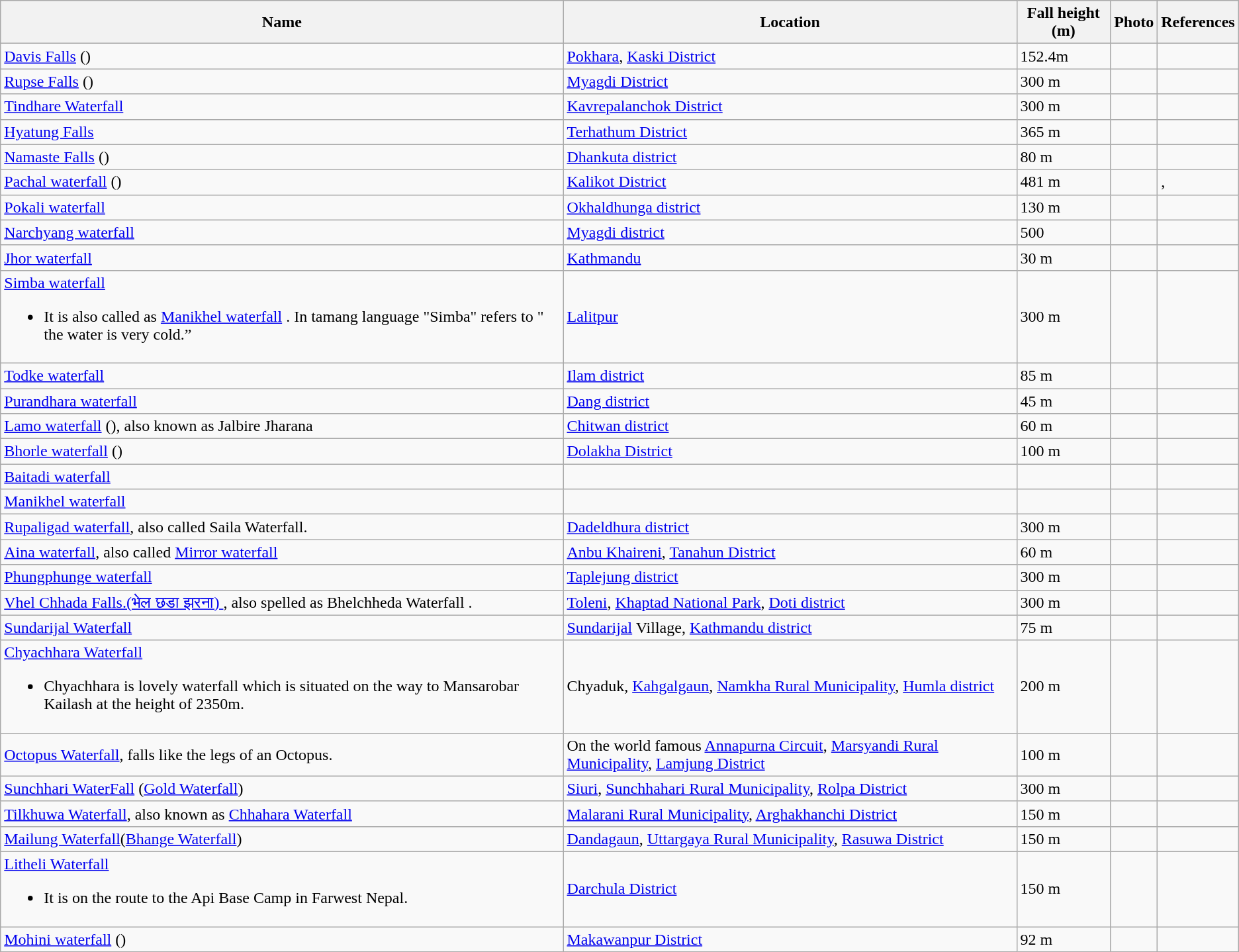<table class="wikitable sortable">
<tr>
<th>Name</th>
<th>Location</th>
<th>Fall height (m)</th>
<th>Photo</th>
<th>References</th>
</tr>
<tr>
<td><a href='#'>Davis Falls</a> ()</td>
<td><a href='#'>Pokhara</a>, <a href='#'>Kaski District</a></td>
<td>152.4m</td>
<td></td>
<td></td>
</tr>
<tr>
<td><a href='#'>Rupse Falls</a> ()</td>
<td><a href='#'>Myagdi District</a></td>
<td>300 m</td>
<td></td>
<td></td>
</tr>
<tr>
<td><a href='#'>Tindhare Waterfall</a></td>
<td><a href='#'>Kavrepalanchok District</a></td>
<td>300 m</td>
<td></td>
<td></td>
</tr>
<tr>
<td><a href='#'>Hyatung Falls</a></td>
<td><a href='#'>Terhathum District</a></td>
<td>365 m</td>
<td></td>
<td></td>
</tr>
<tr>
<td><a href='#'>Namaste Falls</a> ()</td>
<td><a href='#'>Dhankuta district</a></td>
<td>80 m</td>
<td></td>
<td></td>
</tr>
<tr>
<td><a href='#'>Pachal waterfall</a> ()</td>
<td><a href='#'>Kalikot District</a></td>
<td>481 m</td>
<td></td>
<td>,</td>
</tr>
<tr>
<td><a href='#'>Pokali waterfall</a></td>
<td><a href='#'>Okhaldhunga district</a></td>
<td>130 m</td>
<td></td>
<td></td>
</tr>
<tr>
<td><a href='#'>Narchyang waterfall</a></td>
<td><a href='#'>Myagdi district</a></td>
<td>500</td>
<td></td>
<td></td>
</tr>
<tr>
<td><a href='#'>Jhor waterfall</a></td>
<td><a href='#'>Kathmandu</a></td>
<td>30 m</td>
<td></td>
<td></td>
</tr>
<tr>
<td><a href='#'>Simba waterfall</a><br><ul><li>It is also called  as <a href='#'>Manikhel waterfall</a> . In tamang language "Simba" refers to " the water is very cold.”</li></ul></td>
<td><a href='#'>Lalitpur</a></td>
<td>300 m</td>
<td></td>
<td></td>
</tr>
<tr>
<td><a href='#'>Todke waterfall</a></td>
<td><a href='#'>Ilam district</a></td>
<td>85 m</td>
<td></td>
<td></td>
</tr>
<tr>
<td><a href='#'>Purandhara waterfall</a></td>
<td><a href='#'>Dang district</a></td>
<td>45 m</td>
<td></td>
<td></td>
</tr>
<tr>
<td><a href='#'>Lamo waterfall</a> (), also known as Jalbire Jharana</td>
<td><a href='#'>Chitwan district</a></td>
<td>60 m</td>
<td></td>
<td></td>
</tr>
<tr>
<td><a href='#'>Bhorle waterfall</a> ()</td>
<td><a href='#'>Dolakha District</a></td>
<td>100 m</td>
<td></td>
<td></td>
</tr>
<tr>
<td><a href='#'>Baitadi waterfall</a></td>
<td></td>
<td></td>
<td></td>
<td></td>
</tr>
<tr>
<td><a href='#'>Manikhel waterfall</a></td>
<td></td>
<td></td>
<td></td>
<td></td>
</tr>
<tr>
<td><a href='#'>Rupaligad waterfall</a>,  also called Saila Waterfall.</td>
<td><a href='#'>Dadeldhura district</a></td>
<td>300 m</td>
<td></td>
<td></td>
</tr>
<tr>
<td><a href='#'>Aina waterfall</a>, also called <a href='#'>Mirror waterfall</a></td>
<td><a href='#'>Anbu Khaireni</a>, <a href='#'>Tanahun District</a></td>
<td>60 m</td>
<td></td>
<td></td>
</tr>
<tr>
<td><a href='#'>Phungphunge waterfall</a></td>
<td><a href='#'>Taplejung district</a></td>
<td>300 m</td>
<td></td>
<td></td>
</tr>
<tr>
<td><a href='#'>Vhel Chhada Falls.(भेल छडा झरना) </a>, also spelled as  Bhelchheda Waterfall .</td>
<td><a href='#'>Toleni</a>, <a href='#'>Khaptad National Park</a>, <a href='#'>Doti district</a></td>
<td>300 m</td>
<td></td>
<td></td>
</tr>
<tr>
<td><a href='#'>Sundarijal Waterfall</a></td>
<td><a href='#'>Sundarijal</a> Village, <a href='#'>Kathmandu district</a></td>
<td>75 m</td>
<td></td>
<td></td>
</tr>
<tr>
<td><a href='#'>Chyachhara Waterfall</a><br><ul><li>Chyachhara is lovely waterfall which is situated on the way to Mansarobar Kailash at the height of 2350m.</li></ul></td>
<td>Chyaduk, <a href='#'>Kahgalgaun</a>, <a href='#'>Namkha Rural Municipality</a>, <a href='#'>Humla district</a></td>
<td>200 m</td>
<td></td>
<td></td>
</tr>
<tr>
<td><a href='#'>Octopus Waterfall</a>, falls like the legs of an Octopus.</td>
<td>On the world famous <a href='#'>Annapurna Circuit</a>, <a href='#'>Marsyandi Rural Municipality</a>, <a href='#'>Lamjung District</a></td>
<td>100 m</td>
<td></td>
<td></td>
</tr>
<tr>
<td><a href='#'>Sunchhari WaterFall</a> (<a href='#'>Gold Waterfall</a>)</td>
<td><a href='#'>Siuri</a>, <a href='#'>Sunchhahari Rural Municipality</a>, <a href='#'>Rolpa District</a></td>
<td>300 m</td>
<td></td>
<td></td>
</tr>
<tr>
<td><a href='#'>Tilkhuwa Waterfall</a>, also known as <a href='#'>Chhahara Waterfall</a></td>
<td><a href='#'>Malarani Rural Municipality</a>, <a href='#'>Arghakhanchi District</a></td>
<td>150 m</td>
<td></td>
<td></td>
</tr>
<tr>
<td><a href='#'>Mailung Waterfall</a>(<a href='#'>Bhange Waterfall</a>)</td>
<td><a href='#'>Dandagaun</a>, <a href='#'>Uttargaya Rural Municipality</a>, <a href='#'>Rasuwa District</a></td>
<td>150 m</td>
<td></td>
<td></td>
</tr>
<tr>
<td><a href='#'>Litheli Waterfall</a><br><ul><li>It is on the route to the Api Base Camp in Farwest Nepal.</li></ul></td>
<td><a href='#'>Darchula District</a></td>
<td>150 m</td>
<td></td>
<td></td>
</tr>
<tr>
<td><a href='#'>Mohini waterfall</a> ()</td>
<td><a href='#'>Makawanpur District</a></td>
<td>92 m</td>
<td></td>
<td></td>
</tr>
</table>
